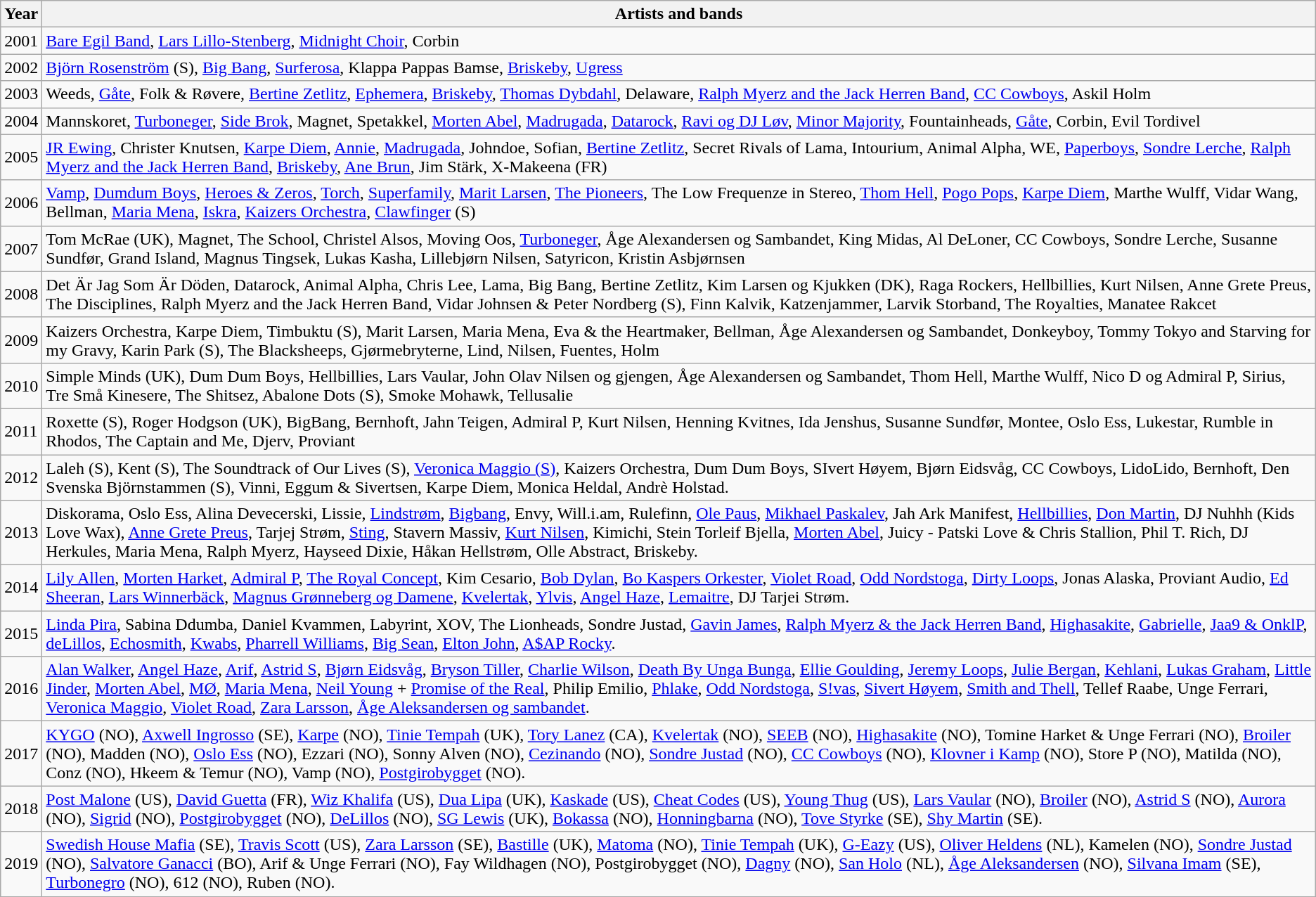<table class="wikitable">
<tr>
<th>Year</th>
<th>Artists and bands</th>
</tr>
<tr>
<td>2001</td>
<td><a href='#'>Bare Egil Band</a>, <a href='#'>Lars Lillo-Stenberg</a>, <a href='#'>Midnight Choir</a>, Corbin</td>
</tr>
<tr>
<td>2002</td>
<td><a href='#'>Björn Rosenström</a> (S), <a href='#'>Big Bang</a>, <a href='#'>Surferosa</a>, Klappa Pappas Bamse, <a href='#'>Briskeby</a>, <a href='#'>Ugress</a></td>
</tr>
<tr>
<td>2003</td>
<td>Weeds, <a href='#'>Gåte</a>, Folk & Røvere, <a href='#'>Bertine Zetlitz</a>, <a href='#'>Ephemera</a>, <a href='#'>Briskeby</a>, <a href='#'>Thomas Dybdahl</a>, Delaware, <a href='#'>Ralph Myerz and the Jack Herren Band</a>, <a href='#'>CC Cowboys</a>, Askil Holm</td>
</tr>
<tr>
<td>2004</td>
<td>Mannskoret, <a href='#'>Turboneger</a>, <a href='#'>Side Brok</a>, Magnet, Spetakkel, <a href='#'>Morten Abel</a>, <a href='#'>Madrugada</a>, <a href='#'>Datarock</a>, <a href='#'>Ravi og DJ Løv</a>, <a href='#'>Minor Majority</a>, Fountainheads, <a href='#'>Gåte</a>, Corbin, Evil Tordivel</td>
</tr>
<tr>
<td>2005</td>
<td><a href='#'>JR Ewing</a>, Christer Knutsen, <a href='#'>Karpe Diem</a>, <a href='#'>Annie</a>, <a href='#'>Madrugada</a>, Johndoe, Sofian, <a href='#'>Bertine Zetlitz</a>, Secret Rivals of Lama, Intourium, Animal Alpha, WE, <a href='#'>Paperboys</a>, <a href='#'>Sondre Lerche</a>, <a href='#'>Ralph Myerz and the Jack Herren Band</a>, <a href='#'>Briskeby</a>, <a href='#'>Ane Brun</a>, Jim Stärk, X-Makeena (FR)</td>
</tr>
<tr>
<td>2006</td>
<td><a href='#'>Vamp</a>, <a href='#'>Dumdum Boys</a>, <a href='#'>Heroes & Zeros</a>, <a href='#'>Torch</a>, <a href='#'>Superfamily</a>, <a href='#'>Marit Larsen</a>, <a href='#'>The Pioneers</a>, The Low Frequenze in Stereo, <a href='#'>Thom Hell</a>, <a href='#'>Pogo Pops</a>, <a href='#'>Karpe Diem</a>, Marthe Wulff, Vidar Wang, Bellman, <a href='#'>Maria Mena</a>, <a href='#'>Iskra</a>, <a href='#'>Kaizers Orchestra</a>, <a href='#'>Clawfinger</a> (S)</td>
</tr>
<tr>
<td>2007</td>
<td>Tom McRae (UK), Magnet, The School, Christel Alsos, Moving Oos, <a href='#'>Turboneger</a>, Åge Alexandersen og Sambandet, King Midas, Al DeLoner, CC Cowboys, Sondre Lerche, Susanne Sundfør, Grand Island, Magnus Tingsek, Lukas Kasha, Lillebjørn Nilsen, Satyricon, Kristin Asbjørnsen</td>
</tr>
<tr>
<td>2008</td>
<td>Det Är Jag Som Är Döden, Datarock, Animal Alpha, Chris Lee, Lama, Big Bang, Bertine Zetlitz, Kim Larsen og Kjukken (DK), Raga Rockers, Hellbillies, Kurt Nilsen, Anne Grete Preus, The Disciplines, Ralph Myerz and the Jack Herren Band, Vidar Johnsen & Peter Nordberg (S), Finn Kalvik, Katzenjammer, Larvik Storband, The Royalties, Manatee Rakcet</td>
</tr>
<tr>
<td>2009</td>
<td>Kaizers Orchestra, Karpe Diem, Timbuktu (S), Marit Larsen, Maria Mena, Eva & the Heartmaker, Bellman, Åge Alexandersen og Sambandet, Donkeyboy, Tommy Tokyo and Starving for my Gravy, Karin Park (S), The Blacksheeps, Gjørmebryterne, Lind, Nilsen, Fuentes, Holm</td>
</tr>
<tr>
<td>2010</td>
<td>Simple Minds (UK), Dum Dum Boys, Hellbillies, Lars Vaular, John Olav Nilsen og gjengen, Åge Alexandersen og Sambandet, Thom Hell, Marthe Wulff, Nico D og Admiral P, Sirius, Tre Små Kinesere, The Shitsez, Abalone Dots (S), Smoke Mohawk, Tellusalie</td>
</tr>
<tr>
<td>2011</td>
<td>Roxette (S), Roger Hodgson (UK), BigBang, Bernhoft, Jahn Teigen, Admiral P, Kurt Nilsen, Henning Kvitnes, Ida Jenshus, Susanne Sundfør, Montee, Oslo Ess, Lukestar, Rumble in Rhodos, The Captain and Me, Djerv, Proviant</td>
</tr>
<tr>
<td>2012</td>
<td>Laleh (S), Kent (S), The Soundtrack of Our Lives (S), <a href='#'>Veronica Maggio (S)</a>, Kaizers Orchestra, Dum Dum Boys, SIvert Høyem, Bjørn Eidsvåg, CC Cowboys, LidoLido, Bernhoft, Den Svenska Björnstammen (S), Vinni, Eggum & Sivertsen, Karpe Diem, Monica Heldal, Andrè Holstad.</td>
</tr>
<tr>
<td>2013</td>
<td>Diskorama, Oslo Ess, Alina Devecerski, Lissie, <a href='#'>Lindstrøm</a>, <a href='#'>Bigbang</a>, Envy, Will.i.am, Rulefinn, <a href='#'>Ole Paus</a>, <a href='#'>Mikhael Paskalev</a>, Jah Ark Manifest, <a href='#'>Hellbillies</a>, <a href='#'>Don Martin</a>, DJ Nuhhh (Kids Love Wax), <a href='#'>Anne Grete Preus</a>, Tarjej Strøm, <a href='#'>Sting</a>, Stavern Massiv, <a href='#'>Kurt Nilsen</a>, Kimichi, Stein Torleif Bjella, <a href='#'>Morten Abel</a>, Juicy - Patski Love & Chris Stallion, Phil T. Rich, DJ Herkules, Maria Mena, Ralph Myerz, Hayseed Dixie, Håkan Hellstrøm, Olle Abstract, Briskeby.</td>
</tr>
<tr>
<td>2014</td>
<td><a href='#'>Lily Allen</a>, <a href='#'>Morten Harket</a>, <a href='#'>Admiral P</a>, <a href='#'>The Royal Concept</a>, Kim Cesario, <a href='#'>Bob Dylan</a>, <a href='#'>Bo Kaspers Orkester</a>, <a href='#'>Violet Road</a>, <a href='#'>Odd Nordstoga</a>, <a href='#'>Dirty Loops</a>, Jonas Alaska, Proviant Audio, <a href='#'>Ed Sheeran</a>, <a href='#'>Lars Winnerbäck</a>, <a href='#'>Magnus Grønneberg og Damene</a>, <a href='#'>Kvelertak</a>, <a href='#'>Ylvis</a>, <a href='#'>Angel Haze</a>, <a href='#'>Lemaitre</a>, DJ Tarjei Strøm.</td>
</tr>
<tr>
<td>2015</td>
<td><a href='#'>Linda Pira</a>, Sabina Ddumba, Daniel Kvammen, Labyrint, XOV, The Lionheads, Sondre Justad, <a href='#'>Gavin James</a>, <a href='#'>Ralph Myerz & the Jack Herren Band</a>, <a href='#'>Highasakite</a>, <a href='#'>Gabrielle</a>, <a href='#'>Jaa9 & OnklP</a>, <a href='#'>deLillos</a>, <a href='#'>Echosmith</a>, <a href='#'>Kwabs</a>, <a href='#'>Pharrell Williams</a>, <a href='#'>Big Sean</a>, <a href='#'>Elton John</a>, <a href='#'>A$AP Rocky</a>.</td>
</tr>
<tr>
<td>2016</td>
<td><a href='#'>Alan Walker</a>, <a href='#'>Angel Haze</a>, <a href='#'>Arif</a>, <a href='#'>Astrid S</a>, <a href='#'>Bjørn Eidsvåg</a>, <a href='#'>Bryson Tiller</a>, <a href='#'>Charlie Wilson</a>, <a href='#'>Death By Unga Bunga</a>, <a href='#'>Ellie Goulding</a>, <a href='#'>Jeremy Loops</a>, <a href='#'>Julie Bergan</a>, <a href='#'>Kehlani</a>, <a href='#'>Lukas Graham</a>, <a href='#'>Little Jinder</a>, <a href='#'>Morten Abel</a>, <a href='#'>MØ</a>, <a href='#'>Maria Mena</a>, <a href='#'>Neil Young</a> + <a href='#'>Promise of the Real</a>, Philip Emilio, <a href='#'>Phlake</a>, <a href='#'>Odd Nordstoga</a>, <a href='#'>S!vas</a>, <a href='#'>Sivert Høyem</a>, <a href='#'>Smith and Thell</a>, Tellef Raabe, Unge Ferrari, <a href='#'>Veronica Maggio</a>, <a href='#'>Violet Road</a>, <a href='#'>Zara Larsson</a>, <a href='#'>Åge Aleksandersen og sambandet</a>.</td>
</tr>
<tr>
<td>2017</td>
<td><a href='#'>KYGO</a> (NO), <a href='#'>Axwell Ingrosso</a> (SE), <a href='#'>Karpe</a> (NO), <a href='#'>Tinie Tempah</a> (UK), <a href='#'>Tory Lanez</a> (CA), <a href='#'>Kvelertak</a> (NO), <a href='#'>SEEB</a> (NO), <a href='#'>Highasakite</a> (NO), Tomine Harket & Unge Ferrari (NO), <a href='#'>Broiler</a> (NO), Madden (NO), <a href='#'>Oslo Ess</a> (NO), Ezzari (NO), Sonny Alven (NO), <a href='#'>Cezinando</a> (NO), <a href='#'>Sondre Justad</a> (NO), <a href='#'>CC Cowboys</a> (NO), <a href='#'>Klovner i Kamp</a> (NO), Store P (NO), Matilda (NO), Conz (NO), Hkeem & Temur (NO), Vamp (NO), <a href='#'>Postgirobygget</a> (NO).   </td>
</tr>
<tr>
<td>2018</td>
<td><a href='#'>Post Malone</a> (US), <a href='#'>David Guetta</a> (FR), <a href='#'>Wiz Khalifa</a> (US), <a href='#'>Dua Lipa</a> (UK), <a href='#'>Kaskade</a> (US), <a href='#'>Cheat Codes</a> (US), <a href='#'>Young Thug</a> (US), <a href='#'>Lars Vaular</a> (NO), <a href='#'>Broiler</a> (NO), <a href='#'>Astrid S</a> (NO), <a href='#'>Aurora</a> (NO), <a href='#'>Sigrid</a> (NO), <a href='#'>Postgirobygget</a> (NO), <a href='#'>DeLillos</a> (NO), <a href='#'>SG Lewis</a> (UK), <a href='#'>Bokassa</a> (NO), <a href='#'>Honningbarna</a> (NO), <a href='#'>Tove Styrke</a> (SE), <a href='#'>Shy Martin</a> (SE).   </td>
</tr>
<tr>
<td>2019</td>
<td><a href='#'>Swedish House Mafia</a> (SE), <a href='#'>Travis Scott</a> (US), <a href='#'>Zara Larsson</a> (SE), <a href='#'>Bastille</a> (UK), <a href='#'>Matoma</a> (NO), <a href='#'>Tinie Tempah</a> (UK), <a href='#'>G-Eazy</a> (US), <a href='#'>Oliver Heldens</a> (NL), Kamelen (NO), <a href='#'>Sondre Justad</a> (NO), <a href='#'>Salvatore Ganacci</a> (BO), Arif & Unge Ferrari (NO), Fay Wildhagen (NO), Postgirobygget (NO), <a href='#'>Dagny</a> (NO), <a href='#'>San Holo</a> (NL), <a href='#'>Åge Aleksandersen</a> (NO), <a href='#'>Silvana Imam</a> (SE), <a href='#'>Turbonegro</a> (NO), 612 (NO), Ruben (NO).</td>
</tr>
<tr>
</tr>
</table>
